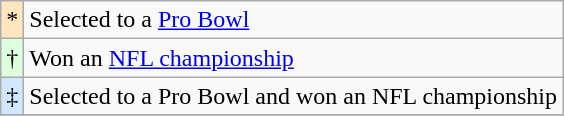<table class="wikitable">
<tr>
<td style="background-color:#FFE6BD" align="center">*</td>
<td colspan="5">Selected to a <a href='#'>Pro Bowl</a></td>
</tr>
<tr>
<td style="background-color:#DDFFDD" align="center">†</td>
<td colspan="5">Won an <a href='#'>NFL championship</a></td>
</tr>
<tr>
<td style="background-color:#D0E7FF" align="center">‡</td>
<td colspan="5">Selected to a Pro Bowl and won an NFL championship</td>
</tr>
<tr>
</tr>
</table>
